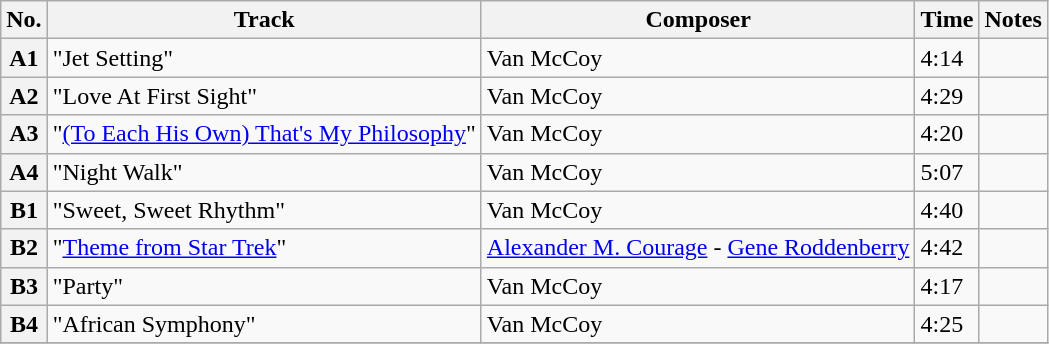<table class="wikitable plainrowheaders sortable">
<tr>
<th scope="col" class="unsortable">No.</th>
<th scope="col">Track</th>
<th scope="col">Composer</th>
<th scope="col">Time</th>
<th scope="col" class="unsortable">Notes</th>
</tr>
<tr>
<th scope="row">A1</th>
<td>"Jet Setting"</td>
<td>Van McCoy</td>
<td>4:14</td>
<td></td>
</tr>
<tr>
<th scope="row">A2</th>
<td>"Love At First Sight"</td>
<td>Van McCoy</td>
<td>4:29</td>
<td></td>
</tr>
<tr>
<th scope="row">A3</th>
<td>"<a href='#'>(To Each His Own) That's My Philosophy</a>"</td>
<td>Van McCoy</td>
<td>4:20</td>
<td></td>
</tr>
<tr>
<th scope="row">A4</th>
<td>"Night Walk"</td>
<td>Van McCoy</td>
<td>5:07</td>
<td></td>
</tr>
<tr>
<th scope="row">B1</th>
<td>"Sweet, Sweet Rhythm"</td>
<td>Van McCoy</td>
<td>4:40</td>
<td></td>
</tr>
<tr>
<th scope="row">B2</th>
<td>"<a href='#'>Theme from Star Trek</a>"</td>
<td><a href='#'>Alexander M. Courage</a> - <a href='#'>Gene Roddenberry</a></td>
<td>4:42</td>
<td></td>
</tr>
<tr>
<th scope="row">B3</th>
<td>"Party"</td>
<td>Van McCoy</td>
<td>4:17</td>
<td></td>
</tr>
<tr>
<th scope="row">B4</th>
<td>"African Symphony"</td>
<td>Van McCoy</td>
<td>4:25</td>
<td></td>
</tr>
<tr>
</tr>
</table>
